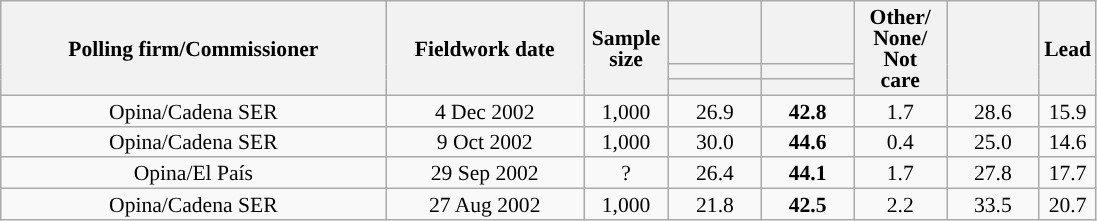<table class="wikitable collapsible collapsed" style="text-align:center; font-size:90%; line-height:14px;">
<tr style="height:42px;">
<th style="width:250px;" rowspan="3">Polling firm/Commissioner</th>
<th style="width:125px;" rowspan="3">Fieldwork date</th>
<th style="width:50px;" rowspan="3">Sample size</th>
<th style="width:55px;"></th>
<th style="width:55px;"></th>
<th style="width:55px;" rowspan="3">Other/<br>None/<br>Not<br>care</th>
<th style="width:55px;" rowspan="3"></th>
<th style="width:30px;" rowspan="3">Lead</th>
</tr>
<tr>
<th style="color:inherit;background:"></th>
<th style="color:inherit;background:"></th>
</tr>
<tr>
<th></th>
<th></th>
</tr>
<tr>
<td>Opina/Cadena SER</td>
<td>4 Dec 2002</td>
<td>1,000</td>
<td>26.9</td>
<td><strong>42.8</strong></td>
<td>1.7</td>
<td>28.6</td>
<td style="background:">15.9</td>
</tr>
<tr>
<td>Opina/Cadena SER</td>
<td>9 Oct 2002</td>
<td>1,000</td>
<td>30.0</td>
<td><strong>44.6</strong></td>
<td>0.4</td>
<td>25.0</td>
<td style="background:">14.6</td>
</tr>
<tr>
<td>Opina/El País</td>
<td>29 Sep 2002</td>
<td>?</td>
<td>26.4</td>
<td><strong>44.1</strong></td>
<td>1.7</td>
<td>27.8</td>
<td style="background:">17.7</td>
</tr>
<tr>
<td>Opina/Cadena SER</td>
<td>27 Aug 2002</td>
<td>1,000</td>
<td>21.8</td>
<td><strong>42.5</strong></td>
<td>2.2</td>
<td>33.5</td>
<td style="background:">20.7</td>
</tr>
</table>
